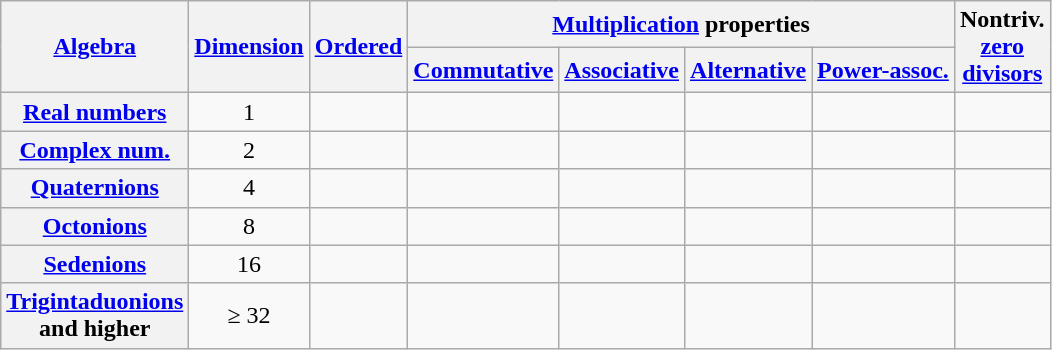<table class="wikitable floatleft">
<tr>
<th rowspan=2><a href='#'>Algebra</a></th>
<th rowspan=2><a href='#'>Dimension</a></th>
<th rowspan=2><a href='#'>Ordered</a></th>
<th colspan=4><a href='#'>Multiplication</a> properties</th>
<th rowspan=2>Nontriv.<br><a href='#'>zero<br>divisors</a></th>
</tr>
<tr>
<th><a href='#'>Commutative</a></th>
<th><a href='#'>Associative</a></th>
<th><a href='#'>Alternative</a></th>
<th><a href='#'>Power-assoc.</a></th>
</tr>
<tr>
<th><a href='#'>Real numbers</a></th>
<td style="text-align:center">1</td>
<td></td>
<td></td>
<td></td>
<td></td>
<td></td>
<td></td>
</tr>
<tr>
<th><a href='#'>Complex num.</a></th>
<td style="text-align:center">2</td>
<td></td>
<td></td>
<td></td>
<td></td>
<td></td>
<td></td>
</tr>
<tr>
<th><a href='#'>Quaternions</a></th>
<td style="text-align:center">4</td>
<td></td>
<td></td>
<td></td>
<td></td>
<td></td>
<td></td>
</tr>
<tr>
<th><a href='#'>Octonions</a></th>
<td style="text-align:center">8</td>
<td></td>
<td></td>
<td></td>
<td></td>
<td></td>
<td></td>
</tr>
<tr>
<th><a href='#'>Sedenions</a></th>
<td style="text-align:center">16</td>
<td></td>
<td></td>
<td></td>
<td></td>
<td></td>
<td></td>
</tr>
<tr>
<th><a href='#'>Trigintaduonions</a><br>and higher</th>
<td style="text-align:center">≥ 32</td>
<td></td>
<td></td>
<td></td>
<td></td>
<td></td>
<td></td>
</tr>
</table>
